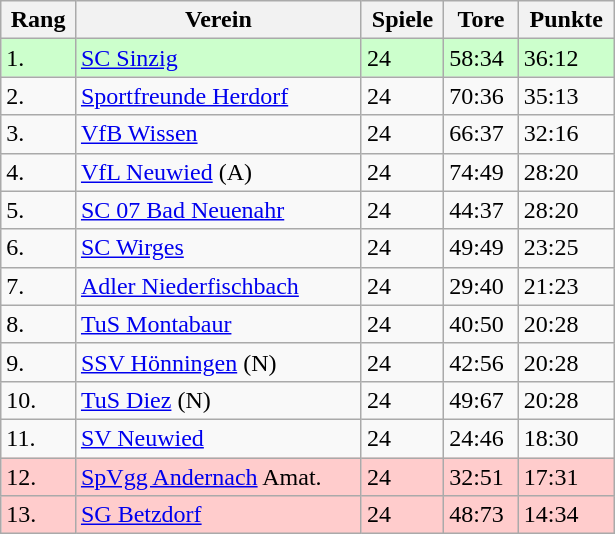<table class="wikitable" style="width:410px;">
<tr>
<th>Rang</th>
<th>Verein</th>
<th>Spiele</th>
<th>Tore</th>
<th>Punkte</th>
</tr>
<tr bgcolor="ccffcc">
<td>1.</td>
<td><a href='#'>SC Sinzig</a></td>
<td>24</td>
<td>58:34</td>
<td>36:12</td>
</tr>
<tr>
<td>2.</td>
<td><a href='#'>Sportfreunde Herdorf</a></td>
<td>24</td>
<td>70:36</td>
<td>35:13</td>
</tr>
<tr>
<td>3.</td>
<td><a href='#'>VfB Wissen</a></td>
<td>24</td>
<td>66:37</td>
<td>32:16</td>
</tr>
<tr>
<td>4.</td>
<td><a href='#'>VfL Neuwied</a> (A)</td>
<td>24</td>
<td>74:49</td>
<td>28:20</td>
</tr>
<tr>
<td>5.</td>
<td><a href='#'>SC 07 Bad Neuenahr</a></td>
<td>24</td>
<td>44:37</td>
<td>28:20</td>
</tr>
<tr>
<td>6.</td>
<td><a href='#'>SC Wirges</a></td>
<td>24</td>
<td>49:49</td>
<td>23:25</td>
</tr>
<tr>
<td>7.</td>
<td><a href='#'>Adler Niederfischbach</a></td>
<td>24</td>
<td>29:40</td>
<td>21:23</td>
</tr>
<tr>
<td>8.</td>
<td><a href='#'>TuS Montabaur</a></td>
<td>24</td>
<td>40:50</td>
<td>20:28</td>
</tr>
<tr>
<td>9.</td>
<td><a href='#'>SSV Hönningen</a> (N)</td>
<td>24</td>
<td>42:56</td>
<td>20:28</td>
</tr>
<tr>
<td>10.</td>
<td><a href='#'>TuS Diez</a> (N)</td>
<td>24</td>
<td>49:67</td>
<td>20:28</td>
</tr>
<tr>
<td>11.</td>
<td><a href='#'>SV Neuwied</a></td>
<td>24</td>
<td>24:46</td>
<td>18:30</td>
</tr>
<tr bgcolor="#ffcccc">
<td>12.</td>
<td><a href='#'>SpVgg Andernach</a> Amat.</td>
<td>24</td>
<td>32:51</td>
<td>17:31</td>
</tr>
<tr bgcolor="#ffcccc">
<td>13.</td>
<td><a href='#'>SG Betzdorf</a></td>
<td>24</td>
<td>48:73</td>
<td>14:34</td>
</tr>
</table>
